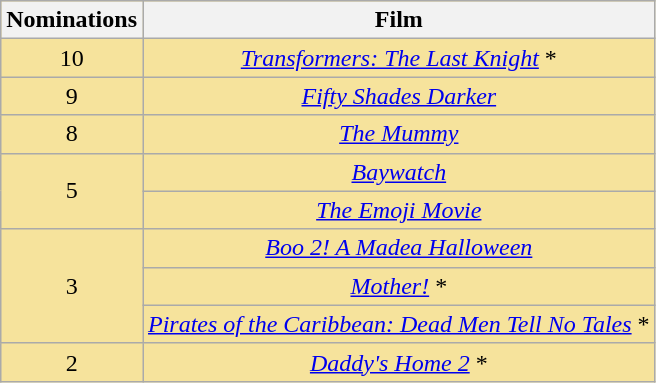<table class="wikitable sortable" rowspan=2 style="text-align: center; background: #f6e39c">
<tr>
<th scope="col" width="55">Nominations</th>
<th scope="col" align="center">Film</th>
</tr>
<tr>
<td>10</td>
<td><em><a href='#'>Transformers: The Last Knight</a></em> *</td>
</tr>
<tr>
<td>9</td>
<td><em><a href='#'>Fifty Shades Darker</a></em></td>
</tr>
<tr>
<td>8</td>
<td><em><a href='#'>The Mummy</a></em></td>
</tr>
<tr>
<td rowspan="2">5</td>
<td><em><a href='#'>Baywatch</a></em></td>
</tr>
<tr>
<td><em><a href='#'>The Emoji Movie</a></em></td>
</tr>
<tr>
<td rowspan="3">3</td>
<td><em><a href='#'>Boo 2! A Madea Halloween</a></em></td>
</tr>
<tr>
<td><em><a href='#'>Mother!</a></em> *</td>
</tr>
<tr>
<td><em><a href='#'>Pirates of the Caribbean: Dead Men Tell No Tales</a></em> *</td>
</tr>
<tr>
<td>2</td>
<td><em><a href='#'>Daddy's Home 2</a></em> *</td>
</tr>
</table>
